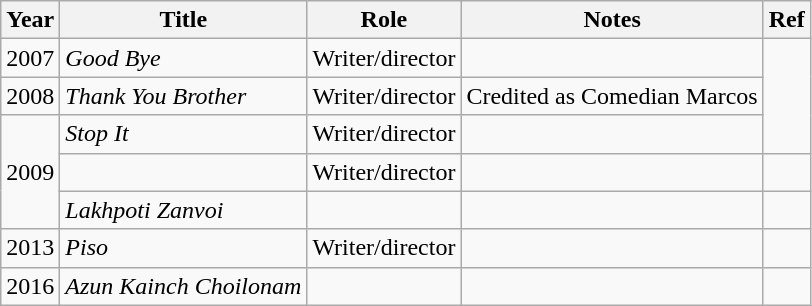<table class="wikitable sortable">
<tr>
<th>Year</th>
<th>Title</th>
<th>Role</th>
<th>Notes</th>
<th>Ref</th>
</tr>
<tr>
<td>2007</td>
<td><em>Good Bye</em></td>
<td>Writer/director</td>
<td></td>
<td rowspan="3"></td>
</tr>
<tr>
<td>2008</td>
<td><em>Thank You Brother</em></td>
<td>Writer/director</td>
<td>Credited as Comedian Marcos</td>
</tr>
<tr>
<td rowspan="3">2009</td>
<td><em>Stop It</em></td>
<td>Writer/director</td>
<td></td>
</tr>
<tr>
<td></td>
<td>Writer/director</td>
<td></td>
<td></td>
</tr>
<tr>
<td><em>Lakhpoti Zanvoi</em></td>
<td></td>
<td></td>
<td></td>
</tr>
<tr>
<td>2013</td>
<td><em>Piso</em></td>
<td>Writer/director</td>
<td></td>
<td></td>
</tr>
<tr>
<td>2016</td>
<td><em>Azun Kainch Choilonam</em></td>
<td></td>
<td></td>
<td></td>
</tr>
</table>
